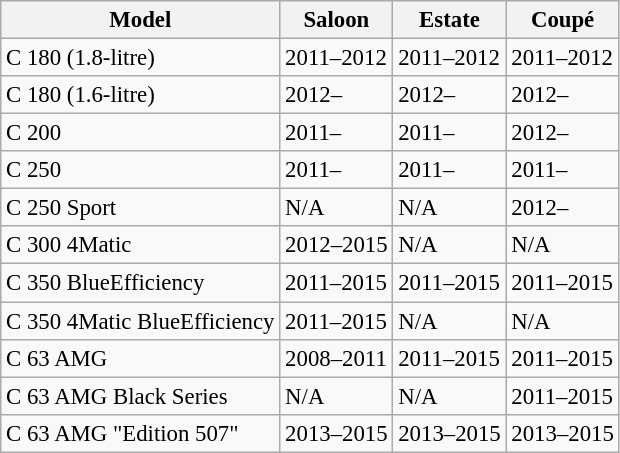<table class="wikitable collapsible collapsed" style="font-size:95%;">
<tr>
<th>Model</th>
<th>Saloon</th>
<th>Estate</th>
<th>Coupé</th>
</tr>
<tr>
<td>C 180 (1.8-litre)</td>
<td>2011–2012</td>
<td>2011–2012</td>
<td>2011–2012</td>
</tr>
<tr>
<td>C 180 (1.6-litre)</td>
<td>2012–</td>
<td>2012–</td>
<td>2012–</td>
</tr>
<tr>
<td>C 200</td>
<td>2011–</td>
<td>2011–</td>
<td>2012–</td>
</tr>
<tr>
<td>C 250</td>
<td>2011–</td>
<td>2011–</td>
<td>2011–</td>
</tr>
<tr>
<td>C 250 Sport</td>
<td>N/A</td>
<td>N/A</td>
<td>2012–</td>
</tr>
<tr>
<td>C 300 4Matic</td>
<td>2012–2015</td>
<td>N/A</td>
<td>N/A</td>
</tr>
<tr>
<td>C 350 BlueEfficiency</td>
<td>2011–2015</td>
<td>2011–2015</td>
<td>2011–2015</td>
</tr>
<tr>
<td>C 350 4Matic BlueEfficiency</td>
<td>2011–2015</td>
<td>N/A</td>
<td>N/A</td>
</tr>
<tr>
<td>C 63 AMG</td>
<td>2008–2011</td>
<td>2011–2015</td>
<td>2011–2015</td>
</tr>
<tr>
<td>C 63 AMG Black Series</td>
<td>N/A</td>
<td>N/A</td>
<td>2011–2015</td>
</tr>
<tr>
<td>C 63 AMG "Edition 507"</td>
<td>2013–2015</td>
<td>2013–2015</td>
<td>2013–2015</td>
</tr>
</table>
